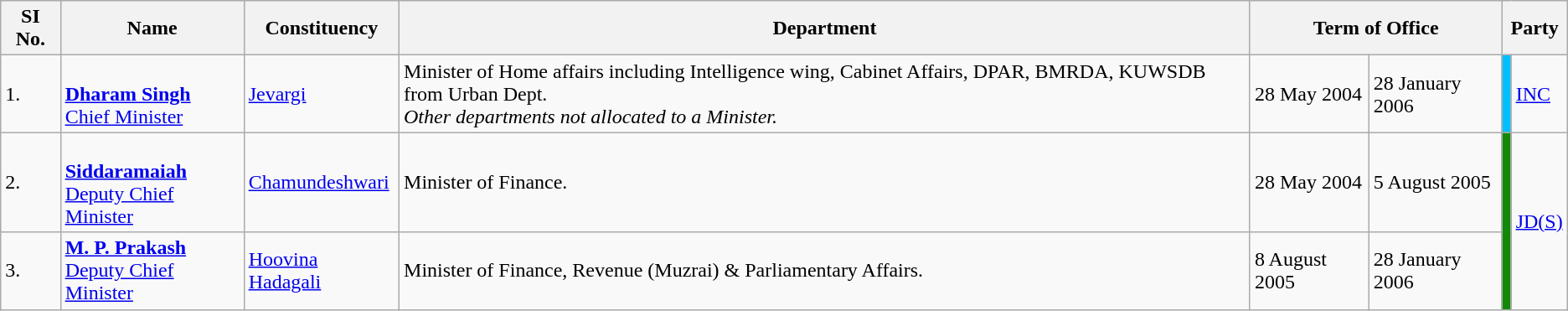<table class="wikitable">
<tr>
<th>SI No.</th>
<th>Name</th>
<th>Constituency</th>
<th>Department</th>
<th colspan="2">Term of Office</th>
<th colspan="2">Party</th>
</tr>
<tr>
<td>1.</td>
<td><br><strong><a href='#'>Dharam Singh</a></strong><br><a href='#'>Chief Minister</a></td>
<td><a href='#'>Jevargi</a></td>
<td>Minister of Home affairs including Intelligence wing, Cabinet Affairs, DPAR, BMRDA, KUWSDB from Urban Dept. <br><em>Other departments not allocated to a Minister.</em></td>
<td>28 May 2004</td>
<td>28 January 2006</td>
<td bgcolor="#00BFFF"></td>
<td><a href='#'>INC</a></td>
</tr>
<tr>
<td>2.</td>
<td> <br><strong><a href='#'>Siddaramaiah</a></strong><br><a href='#'>Deputy Chief Minister</a></td>
<td><a href='#'>Chamundeshwari</a></td>
<td>Minister of Finance.</td>
<td>28 May 2004</td>
<td>5 August 2005</td>
<td rowspan="2" bgcolor="#138808"></td>
<td rowspan="2"><a href='#'>JD(S)</a></td>
</tr>
<tr>
<td>3.</td>
<td><strong><a href='#'>M. P. Prakash</a></strong><br><a href='#'>Deputy Chief Minister</a></td>
<td><a href='#'>Hoovina Hadagali</a></td>
<td>Minister of Finance, Revenue (Muzrai) & Parliamentary Affairs.</td>
<td>8 August 2005</td>
<td>28 January 2006</td>
</tr>
</table>
